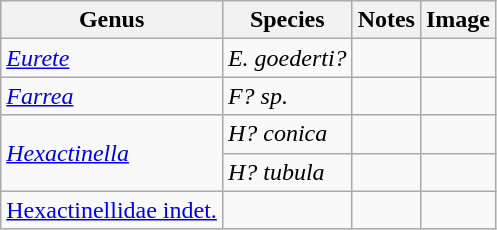<table class="wikitable">
<tr>
<th>Genus</th>
<th>Species</th>
<th>Notes</th>
<th>Image</th>
</tr>
<tr>
<td><em><a href='#'>Eurete</a></em></td>
<td><em>E. goederti?</em></td>
<td></td>
<td></td>
</tr>
<tr>
<td><em><a href='#'>Farrea</a></em></td>
<td><em>F? sp.</em></td>
<td></td>
<td></td>
</tr>
<tr>
<td rowspan="2"><em><a href='#'>Hexactinella</a></em></td>
<td><em>H? conica</em></td>
<td></td>
<td></td>
</tr>
<tr>
<td><em>H? tubula</em></td>
<td></td>
<td></td>
</tr>
<tr>
<td><a href='#'>Hexactinellidae indet.</a></td>
<td></td>
<td></td>
<td></td>
</tr>
</table>
